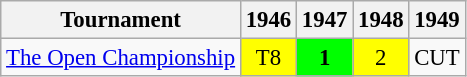<table class="wikitable" style="font-size:95%;text-align:center;">
<tr>
<th>Tournament</th>
<th>1946</th>
<th>1947</th>
<th>1948</th>
<th>1949</th>
</tr>
<tr>
<td align=left><a href='#'>The Open Championship</a></td>
<td style="background:yellow;">T8</td>
<td style="background:lime;"><strong>1</strong></td>
<td style="background:yellow;">2</td>
<td>CUT</td>
</tr>
</table>
